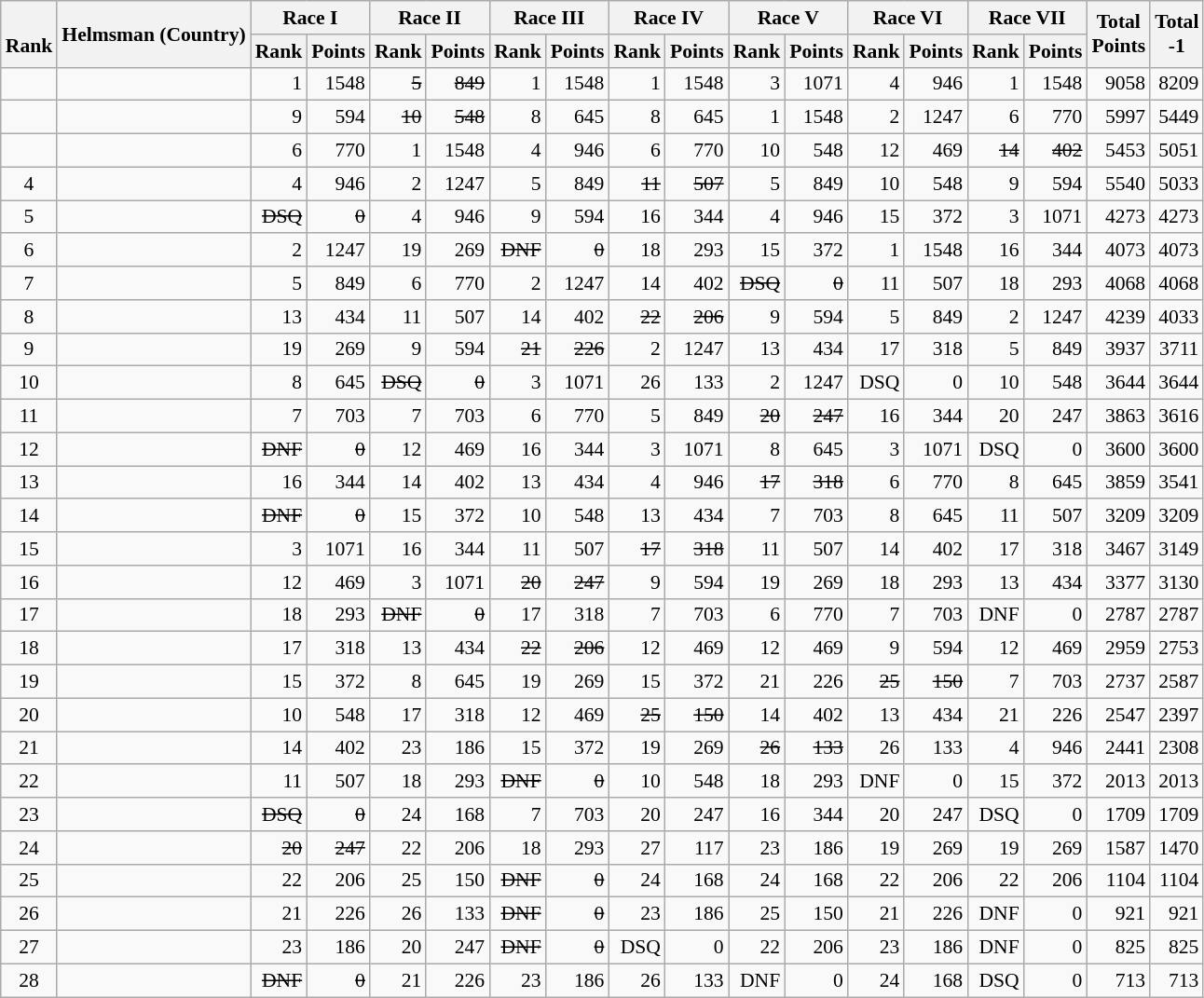<table class="wikitable" style="text-align:right; font-size:90%">
<tr>
<th rowspan="2"><br>Rank</th>
<th rowspan="2">Helmsman (Country)</th>
<th colspan="2">Race I</th>
<th colspan="2">Race II</th>
<th colspan="2">Race III</th>
<th colspan="2">Race IV</th>
<th colspan="2">Race V</th>
<th colspan="2">Race VI</th>
<th colspan="2">Race VII</th>
<th rowspan="2">Total <br>Points <br> </th>
<th rowspan="2">Total<br>-1<br> </th>
</tr>
<tr>
<th>Rank</th>
<th>Points</th>
<th>Rank</th>
<th>Points</th>
<th>Rank</th>
<th>Points</th>
<th>Rank</th>
<th>Points</th>
<th>Rank</th>
<th>Points</th>
<th>Rank</th>
<th>Points</th>
<th>Rank</th>
<th>Points</th>
</tr>
<tr style="vertical-align:top;">
<td align=center></td>
<td align=left></td>
<td>1</td>
<td>1548</td>
<td><s>5</s></td>
<td><s>849</s></td>
<td>1</td>
<td>1548</td>
<td>1</td>
<td>1548</td>
<td>3</td>
<td>1071</td>
<td>4</td>
<td>946</td>
<td>1</td>
<td>1548</td>
<td>9058</td>
<td>8209</td>
</tr>
<tr style=vertical-align:top;>
<td align=center></td>
<td align=left></td>
<td>9</td>
<td>594</td>
<td><s>10</s></td>
<td><s>548</s></td>
<td>8</td>
<td>645</td>
<td>8</td>
<td>645</td>
<td>1</td>
<td>1548</td>
<td>2</td>
<td>1247</td>
<td>6</td>
<td>770</td>
<td>5997</td>
<td>5449</td>
</tr>
<tr style=vertical-align:top;>
<td align=center></td>
<td align=left></td>
<td>6</td>
<td>770</td>
<td>1</td>
<td>1548</td>
<td>4</td>
<td>946</td>
<td>6</td>
<td>770</td>
<td>10</td>
<td>548</td>
<td>12</td>
<td>469</td>
<td><s>14</s></td>
<td><s>402</s></td>
<td>5453</td>
<td>5051</td>
</tr>
<tr style=vertical-align:top;>
<td align=center>4</td>
<td align=left></td>
<td>4</td>
<td>946</td>
<td>2</td>
<td>1247</td>
<td>5</td>
<td>849</td>
<td><s>11</s></td>
<td><s>507</s></td>
<td>5</td>
<td>849</td>
<td>10</td>
<td>548</td>
<td>9</td>
<td>594</td>
<td>5540</td>
<td>5033</td>
</tr>
<tr style=vertical-align:top;>
<td align=center>5</td>
<td align=left></td>
<td><s>DSQ</s></td>
<td><s>0</s></td>
<td>4</td>
<td>946</td>
<td>9</td>
<td>594</td>
<td>16</td>
<td>344</td>
<td>4</td>
<td>946</td>
<td>15</td>
<td>372</td>
<td>3</td>
<td>1071</td>
<td>4273</td>
<td>4273</td>
</tr>
<tr style=vertical-align:top;>
<td align=center>6</td>
<td align=left></td>
<td>2</td>
<td>1247</td>
<td>19</td>
<td>269</td>
<td><s>DNF</s></td>
<td><s>0</s></td>
<td>18</td>
<td>293</td>
<td>15</td>
<td>372</td>
<td>1</td>
<td>1548</td>
<td>16</td>
<td>344</td>
<td>4073</td>
<td>4073</td>
</tr>
<tr style=vertical-align:top;>
<td align=center>7</td>
<td align=left></td>
<td>5</td>
<td>849</td>
<td>6</td>
<td>770</td>
<td>2</td>
<td>1247</td>
<td>14</td>
<td>402</td>
<td><s>DSQ</s></td>
<td><s>0</s></td>
<td>11</td>
<td>507</td>
<td>18</td>
<td>293</td>
<td>4068</td>
<td>4068</td>
</tr>
<tr style=vertical-align:top;>
<td align=center>8</td>
<td align=left></td>
<td>13</td>
<td>434</td>
<td>11</td>
<td>507</td>
<td>14</td>
<td>402</td>
<td><s>22</s></td>
<td><s>206</s></td>
<td>9</td>
<td>594</td>
<td>5</td>
<td>849</td>
<td>2</td>
<td>1247</td>
<td>4239</td>
<td>4033</td>
</tr>
<tr style=vertical-align:top;>
<td align=center>9</td>
<td align=left></td>
<td>19</td>
<td>269</td>
<td>9</td>
<td>594</td>
<td><s>21</s></td>
<td><s>226</s></td>
<td>2</td>
<td>1247</td>
<td>13</td>
<td>434</td>
<td>17</td>
<td>318</td>
<td>5</td>
<td>849</td>
<td>3937</td>
<td>3711</td>
</tr>
<tr style=vertical-align:top;>
<td align=center>10</td>
<td align=left></td>
<td>8</td>
<td>645</td>
<td><s>DSQ</s></td>
<td><s>0</s></td>
<td>3</td>
<td>1071</td>
<td>26</td>
<td>133</td>
<td>2</td>
<td>1247</td>
<td>DSQ</td>
<td>0</td>
<td>10</td>
<td>548</td>
<td>3644</td>
<td>3644</td>
</tr>
<tr style=vertical-align:top;>
<td align=center>11</td>
<td align=left></td>
<td>7</td>
<td>703</td>
<td>7</td>
<td>703</td>
<td>6</td>
<td>770</td>
<td>5</td>
<td>849</td>
<td><s>20</s></td>
<td><s>247</s></td>
<td>16</td>
<td>344</td>
<td>20</td>
<td>247</td>
<td>3863</td>
<td>3616</td>
</tr>
<tr style=vertical-align:top;>
<td align=center>12</td>
<td align=left></td>
<td><s>DNF</s></td>
<td><s>0</s></td>
<td>12</td>
<td>469</td>
<td>16</td>
<td>344</td>
<td>3</td>
<td>1071</td>
<td>8</td>
<td>645</td>
<td>3</td>
<td>1071</td>
<td>DSQ</td>
<td>0</td>
<td>3600</td>
<td>3600</td>
</tr>
<tr style=vertical-align:top;>
<td align=center>13</td>
<td align=left></td>
<td>16</td>
<td>344</td>
<td>14</td>
<td>402</td>
<td>13</td>
<td>434</td>
<td>4</td>
<td>946</td>
<td><s>17</s></td>
<td><s>318</s></td>
<td>6</td>
<td>770</td>
<td>8</td>
<td>645</td>
<td>3859</td>
<td>3541</td>
</tr>
<tr style=vertical-align:top;>
<td align=center>14</td>
<td align=left></td>
<td><s>DNF</s></td>
<td><s>0</s></td>
<td>15</td>
<td>372</td>
<td>10</td>
<td>548</td>
<td>13</td>
<td>434</td>
<td>7</td>
<td>703</td>
<td>8</td>
<td>645</td>
<td>11</td>
<td>507</td>
<td>3209</td>
<td>3209</td>
</tr>
<tr style=vertical-align:top;>
<td align=center>15</td>
<td align=left></td>
<td>3</td>
<td>1071</td>
<td>16</td>
<td>344</td>
<td>11</td>
<td>507</td>
<td><s>17</s></td>
<td><s>318</s></td>
<td>11</td>
<td>507</td>
<td>14</td>
<td>402</td>
<td>17</td>
<td>318</td>
<td>3467</td>
<td>3149</td>
</tr>
<tr style=vertical-align:top;>
<td align=center>16</td>
<td align=left></td>
<td>12</td>
<td>469</td>
<td>3</td>
<td>1071</td>
<td><s>20</s></td>
<td><s>247</s></td>
<td>9</td>
<td>594</td>
<td>19</td>
<td>269</td>
<td>18</td>
<td>293</td>
<td>13</td>
<td>434</td>
<td>3377</td>
<td>3130</td>
</tr>
<tr style=vertical-align:top;>
<td align=center>17</td>
<td align=left></td>
<td>18</td>
<td>293</td>
<td><s>DNF</s></td>
<td><s>0</s></td>
<td>17</td>
<td>318</td>
<td>7</td>
<td>703</td>
<td>6</td>
<td>770</td>
<td>7</td>
<td>703</td>
<td>DNF</td>
<td>0</td>
<td>2787</td>
<td>2787</td>
</tr>
<tr style=vertical-align:top;>
<td align=center>18</td>
<td align=left></td>
<td>17</td>
<td>318</td>
<td>13</td>
<td>434</td>
<td><s>22</s></td>
<td><s>206</s></td>
<td>12</td>
<td>469</td>
<td>12</td>
<td>469</td>
<td>9</td>
<td>594</td>
<td>12</td>
<td>469</td>
<td>2959</td>
<td>2753</td>
</tr>
<tr style=vertical-align:top;>
<td align=center>19</td>
<td align=left></td>
<td>15</td>
<td>372</td>
<td>8</td>
<td>645</td>
<td>19</td>
<td>269</td>
<td>15</td>
<td>372</td>
<td>21</td>
<td>226</td>
<td><s>25</s></td>
<td><s>150</s></td>
<td>7</td>
<td>703</td>
<td>2737</td>
<td>2587</td>
</tr>
<tr style=vertical-align:top;>
<td align=center>20</td>
<td align=left></td>
<td>10</td>
<td>548</td>
<td>17</td>
<td>318</td>
<td>12</td>
<td>469</td>
<td><s>25</s></td>
<td><s>150</s></td>
<td>14</td>
<td>402</td>
<td>13</td>
<td>434</td>
<td>21</td>
<td>226</td>
<td>2547</td>
<td>2397</td>
</tr>
<tr style=vertical-align:top;>
<td align=center>21</td>
<td align=left></td>
<td>14</td>
<td>402</td>
<td>23</td>
<td>186</td>
<td>15</td>
<td>372</td>
<td>19</td>
<td>269</td>
<td><s>26</s></td>
<td><s>133</s></td>
<td>26</td>
<td>133</td>
<td>4</td>
<td>946</td>
<td>2441</td>
<td>2308</td>
</tr>
<tr style=vertical-align:top;>
<td align=center>22</td>
<td align=left></td>
<td>11</td>
<td>507</td>
<td>18</td>
<td>293</td>
<td><s>DNF</s></td>
<td><s>0</s></td>
<td>10</td>
<td>548</td>
<td>18</td>
<td>293</td>
<td>DNF</td>
<td>0</td>
<td>15</td>
<td>372</td>
<td>2013</td>
<td>2013</td>
</tr>
<tr style=vertical-align:top;>
<td align=center>23</td>
<td align=left></td>
<td><s>DSQ</s></td>
<td><s>0</s></td>
<td>24</td>
<td>168</td>
<td>7</td>
<td>703</td>
<td>20</td>
<td>247</td>
<td>16</td>
<td>344</td>
<td>20</td>
<td>247</td>
<td>DSQ</td>
<td>0</td>
<td>1709</td>
<td>1709</td>
</tr>
<tr style=vertical-align:top;>
<td align=center>24</td>
<td align=left></td>
<td><s>20</s></td>
<td><s>247</s></td>
<td>22</td>
<td>206</td>
<td>18</td>
<td>293</td>
<td>27</td>
<td>117</td>
<td>23</td>
<td>186</td>
<td>19</td>
<td>269</td>
<td>19</td>
<td>269</td>
<td>1587</td>
<td>1470</td>
</tr>
<tr style=vertical-align:top;>
<td align=center>25</td>
<td align=left></td>
<td>22</td>
<td>206</td>
<td>25</td>
<td>150</td>
<td><s>DNF</s></td>
<td><s>0</s></td>
<td>24</td>
<td>168</td>
<td>24</td>
<td>168</td>
<td>22</td>
<td>206</td>
<td>22</td>
<td>206</td>
<td>1104</td>
<td>1104</td>
</tr>
<tr style=vertical-align:top;>
<td align=center>26</td>
<td align=left></td>
<td>21</td>
<td>226</td>
<td>26</td>
<td>133</td>
<td><s>DNF</s></td>
<td><s>0</s></td>
<td>23</td>
<td>186</td>
<td>25</td>
<td>150</td>
<td>21</td>
<td>226</td>
<td>DNF</td>
<td>0</td>
<td>921</td>
<td>921</td>
</tr>
<tr style=vertical-align:top;>
<td align=center>27</td>
<td align=left></td>
<td>23</td>
<td>186</td>
<td>20</td>
<td>247</td>
<td><s>DNF</s></td>
<td><s>0</s></td>
<td>DSQ</td>
<td>0</td>
<td>22</td>
<td>206</td>
<td>23</td>
<td>186</td>
<td>DNF</td>
<td>0</td>
<td>825</td>
<td>825</td>
</tr>
<tr style=vertical-align:top;>
<td align=center>28</td>
<td align=left></td>
<td><s>DNF</s></td>
<td><s>0</s></td>
<td>21</td>
<td>226</td>
<td>23</td>
<td>186</td>
<td>26</td>
<td>133</td>
<td>DNF</td>
<td>0</td>
<td>24</td>
<td>168</td>
<td>DSQ</td>
<td>0</td>
<td>713</td>
<td>713</td>
</tr>
</table>
